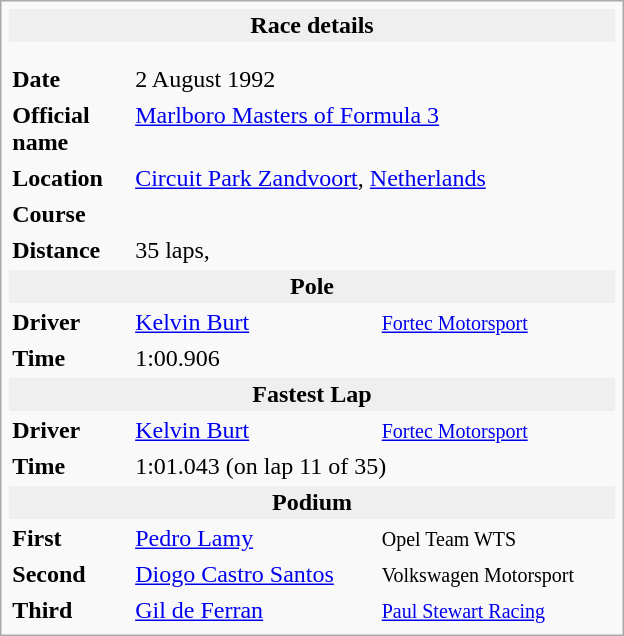<table class="infobox" align="right" cellpadding="2" style="float:right; width: 26em; ">
<tr>
<th colspan="3" style="background:#efefef;">Race details</th>
</tr>
<tr>
<td colspan="3" style="text-align:center;"></td>
</tr>
<tr>
<td colspan="3" style="text-align:center;"></td>
</tr>
<tr>
<td style="width: 20%;"><strong>Date</strong></td>
<td>2 August 1992</td>
</tr>
<tr>
<td><strong>Official name</strong></td>
<td colspan=2><a href='#'>Marlboro Masters of Formula 3</a></td>
</tr>
<tr>
<td><strong>Location</strong></td>
<td colspan=2><a href='#'>Circuit Park Zandvoort</a>, <a href='#'>Netherlands</a></td>
</tr>
<tr>
<td><strong>Course</strong></td>
<td colspan=2></td>
</tr>
<tr>
<td><strong>Distance</strong></td>
<td colspan=2>35 laps, </td>
</tr>
<tr>
<th colspan="3" style="background:#efefef;">Pole</th>
</tr>
<tr>
<td><strong>Driver</strong></td>
<td> <a href='#'>Kelvin Burt</a></td>
<td><small><a href='#'>Fortec Motorsport</a></small></td>
</tr>
<tr>
<td><strong>Time</strong></td>
<td colspan=2>1:00.906</td>
</tr>
<tr>
<th colspan="3" style="background:#efefef;">Fastest Lap</th>
</tr>
<tr>
<td><strong>Driver</strong></td>
<td> <a href='#'>Kelvin Burt</a></td>
<td><small><a href='#'>Fortec Motorsport</a></small></td>
</tr>
<tr>
<td><strong>Time</strong></td>
<td colspan=2>1:01.043 (on lap 11 of 35)</td>
</tr>
<tr>
<th colspan="3" style="background:#efefef;">Podium</th>
</tr>
<tr>
<td><strong>First</strong></td>
<td> <a href='#'>Pedro Lamy</a></td>
<td><small>Opel Team WTS</small></td>
</tr>
<tr>
<td><strong>Second</strong></td>
<td> <a href='#'>Diogo Castro Santos</a></td>
<td><small>Volkswagen Motorsport</small></td>
</tr>
<tr>
<td><strong>Third</strong></td>
<td> <a href='#'>Gil de Ferran</a></td>
<td><small><a href='#'>Paul Stewart Racing</a></small></td>
</tr>
</table>
